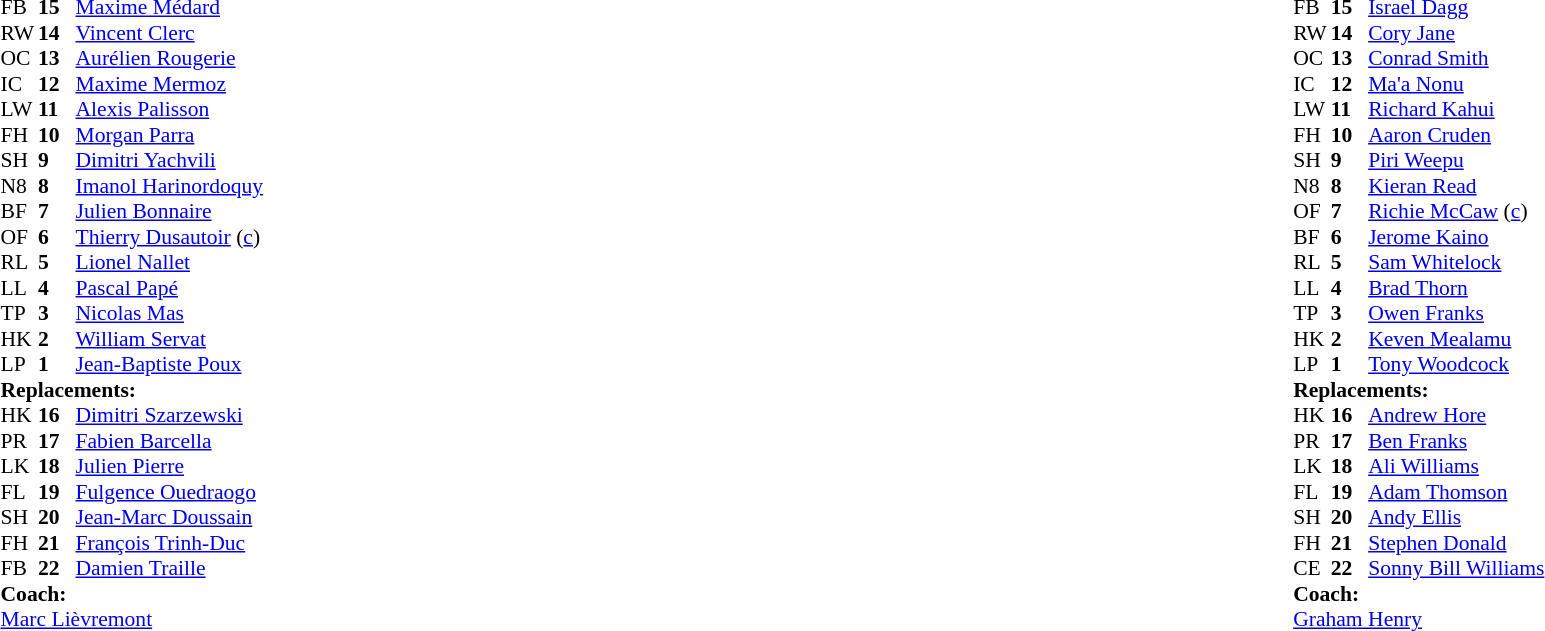<table width="100%">
<tr>
<td valign="top" width="50%"><br><table style="font-size: 90%" cellspacing="0" cellpadding="0">
<tr>
<th width="25"></th>
<th width="25"></th>
</tr>
<tr>
<td>FB</td>
<td><strong>15</strong></td>
<td><a href='#'>Maxime Médard</a></td>
</tr>
<tr>
<td>RW</td>
<td><strong>14</strong></td>
<td><a href='#'>Vincent Clerc</a></td>
<td></td>
<td></td>
</tr>
<tr>
<td>OC</td>
<td><strong>13</strong></td>
<td><a href='#'>Aurélien Rougerie</a></td>
</tr>
<tr>
<td>IC</td>
<td><strong>12</strong></td>
<td><a href='#'>Maxime Mermoz</a></td>
</tr>
<tr>
<td>LW</td>
<td><strong>11</strong></td>
<td><a href='#'>Alexis Palisson</a></td>
</tr>
<tr>
<td>FH</td>
<td><strong>10</strong></td>
<td><a href='#'>Morgan Parra</a></td>
<td></td>
<td colspan="2"></td>
<td></td>
</tr>
<tr>
<td>SH</td>
<td><strong>9</strong></td>
<td><a href='#'>Dimitri Yachvili</a></td>
<td></td>
<td></td>
</tr>
<tr>
<td>N8</td>
<td><strong>8</strong></td>
<td><a href='#'>Imanol Harinordoquy</a></td>
</tr>
<tr>
<td>BF</td>
<td><strong>7</strong></td>
<td><a href='#'>Julien Bonnaire</a></td>
</tr>
<tr>
<td>OF</td>
<td><strong>6</strong></td>
<td><a href='#'>Thierry Dusautoir</a> (<a href='#'>c</a>)</td>
</tr>
<tr>
<td>RL</td>
<td><strong>5</strong></td>
<td><a href='#'>Lionel Nallet</a></td>
</tr>
<tr>
<td>LL</td>
<td><strong>4</strong></td>
<td><a href='#'>Pascal Papé</a></td>
<td></td>
<td></td>
</tr>
<tr>
<td>TP</td>
<td><strong>3</strong></td>
<td><a href='#'>Nicolas Mas</a></td>
</tr>
<tr>
<td>HK</td>
<td><strong>2</strong></td>
<td><a href='#'>William Servat</a></td>
<td></td>
<td></td>
</tr>
<tr>
<td>LP</td>
<td><strong>1</strong></td>
<td><a href='#'>Jean-Baptiste Poux</a></td>
<td></td>
<td></td>
</tr>
<tr>
<td colspan=3><strong>Replacements:</strong></td>
</tr>
<tr>
<td>HK</td>
<td><strong>16</strong></td>
<td><a href='#'>Dimitri Szarzewski</a></td>
<td></td>
<td></td>
</tr>
<tr>
<td>PR</td>
<td><strong>17</strong></td>
<td><a href='#'>Fabien Barcella</a></td>
<td></td>
<td></td>
</tr>
<tr>
<td>LK</td>
<td><strong>18</strong></td>
<td><a href='#'>Julien Pierre</a></td>
<td></td>
<td></td>
</tr>
<tr>
<td>FL</td>
<td><strong>19</strong></td>
<td><a href='#'>Fulgence Ouedraogo</a></td>
</tr>
<tr>
<td>SH</td>
<td><strong>20</strong></td>
<td><a href='#'>Jean-Marc Doussain</a></td>
<td></td>
<td></td>
</tr>
<tr>
<td>FH</td>
<td><strong>21</strong></td>
<td><a href='#'>François Trinh-Duc</a></td>
<td></td>
<td></td>
<td></td>
<td></td>
</tr>
<tr>
<td>FB</td>
<td><strong>22</strong></td>
<td><a href='#'>Damien Traille</a></td>
<td></td>
<td></td>
</tr>
<tr>
<td colspan=3><strong>Coach:</strong></td>
</tr>
<tr>
<td colspan="4"> <a href='#'>Marc Lièvremont</a></td>
</tr>
</table>
</td>
<td valign="top"></td>
<td valign="top" width="50%"><br><table style="font-size: 90%" cellspacing="0" cellpadding="0" align="center">
<tr>
<th width="25"></th>
<th width="25"></th>
</tr>
<tr>
<td>FB</td>
<td><strong>15</strong></td>
<td><a href='#'>Israel Dagg</a></td>
</tr>
<tr>
<td>RW</td>
<td><strong>14</strong></td>
<td><a href='#'>Cory Jane</a></td>
</tr>
<tr>
<td>OC</td>
<td><strong>13</strong></td>
<td><a href='#'>Conrad Smith</a></td>
</tr>
<tr>
<td>IC</td>
<td><strong>12</strong></td>
<td><a href='#'>Ma'a Nonu</a></td>
<td></td>
<td></td>
</tr>
<tr>
<td>LW</td>
<td><strong>11</strong></td>
<td><a href='#'>Richard Kahui</a></td>
</tr>
<tr>
<td>FH</td>
<td><strong>10</strong></td>
<td><a href='#'>Aaron Cruden</a></td>
<td></td>
<td></td>
</tr>
<tr>
<td>SH</td>
<td><strong>9</strong></td>
<td><a href='#'>Piri Weepu</a></td>
<td></td>
<td></td>
</tr>
<tr>
<td>N8</td>
<td><strong>8</strong></td>
<td><a href='#'>Kieran Read</a></td>
</tr>
<tr>
<td>OF</td>
<td><strong>7</strong></td>
<td><a href='#'>Richie McCaw</a> (<a href='#'>c</a>)</td>
</tr>
<tr>
<td>BF</td>
<td><strong>6</strong></td>
<td><a href='#'>Jerome Kaino</a></td>
</tr>
<tr>
<td>RL</td>
<td><strong>5</strong></td>
<td><a href='#'>Sam Whitelock</a></td>
<td></td>
<td></td>
</tr>
<tr>
<td>LL</td>
<td><strong>4</strong></td>
<td><a href='#'>Brad Thorn</a></td>
</tr>
<tr>
<td>TP</td>
<td><strong>3</strong></td>
<td><a href='#'>Owen Franks</a></td>
</tr>
<tr>
<td>HK</td>
<td><strong>2</strong></td>
<td><a href='#'>Keven Mealamu</a></td>
<td></td>
<td></td>
</tr>
<tr>
<td>LP</td>
<td><strong>1</strong></td>
<td><a href='#'>Tony Woodcock</a></td>
</tr>
<tr>
<td colspan=3><strong>Replacements:</strong></td>
</tr>
<tr>
<td>HK</td>
<td><strong>16</strong></td>
<td><a href='#'>Andrew Hore</a></td>
<td></td>
<td></td>
</tr>
<tr>
<td>PR</td>
<td><strong>17</strong></td>
<td><a href='#'>Ben Franks</a></td>
</tr>
<tr>
<td>LK</td>
<td><strong>18</strong></td>
<td><a href='#'>Ali Williams</a></td>
<td></td>
<td></td>
</tr>
<tr>
<td>FL</td>
<td><strong>19</strong></td>
<td><a href='#'>Adam Thomson</a></td>
</tr>
<tr>
<td>SH</td>
<td><strong>20</strong></td>
<td><a href='#'>Andy Ellis</a></td>
<td></td>
<td></td>
</tr>
<tr>
<td>FH</td>
<td><strong>21</strong></td>
<td><a href='#'>Stephen Donald</a></td>
<td></td>
<td></td>
</tr>
<tr>
<td>CE</td>
<td><strong>22</strong></td>
<td><a href='#'>Sonny Bill Williams</a></td>
<td></td>
<td></td>
</tr>
<tr>
<td colspan=3><strong>Coach:</strong></td>
</tr>
<tr>
<td colspan="4"> <a href='#'>Graham Henry</a></td>
</tr>
</table>
</td>
</tr>
</table>
